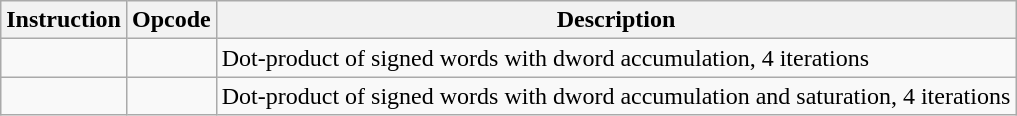<table class="wikitable">
<tr>
<th>Instruction</th>
<th>Opcode</th>
<th>Description</th>
</tr>
<tr>
<td></td>
<td></td>
<td>Dot-product of signed words with dword accumulation, 4 iterations</td>
</tr>
<tr>
<td></td>
<td></td>
<td>Dot-product of signed words with dword accumulation and saturation, 4 iterations</td>
</tr>
</table>
